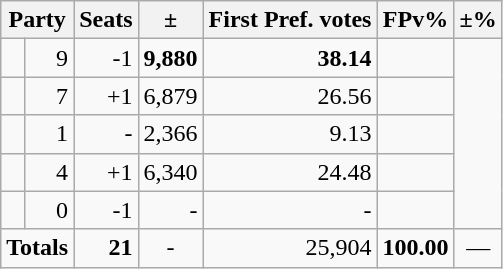<table class=wikitable>
<tr>
<th colspan=2 align=center>Party</th>
<th valign=top>Seats</th>
<th valign=top>±</th>
<th valign=top>First Pref. votes</th>
<th valign=top>FPv%</th>
<th valign=top>±%</th>
</tr>
<tr>
<td></td>
<td align=right>9</td>
<td align=right>-1</td>
<td align=right><strong>9,880</strong></td>
<td align=right><strong>38.14</strong></td>
<td align=right></td>
</tr>
<tr>
<td></td>
<td align=right>7</td>
<td align=right>+1</td>
<td align=right>6,879</td>
<td align=right>26.56</td>
<td align=right></td>
</tr>
<tr>
<td></td>
<td align=right>1</td>
<td align=right>-</td>
<td align=right>2,366</td>
<td align=right>9.13</td>
<td align=right></td>
</tr>
<tr>
<td></td>
<td align=right>4</td>
<td align=right>+1</td>
<td align=right>6,340</td>
<td align=right>24.48</td>
<td align=right></td>
</tr>
<tr>
<td></td>
<td align=right>0</td>
<td align=right>-1</td>
<td align=right>-</td>
<td align=right>-</td>
<td align=right></td>
</tr>
<tr>
<td colspan=2 align=center><strong>Totals</strong></td>
<td align=right><strong>21</strong></td>
<td align=center>-</td>
<td align=right>25,904</td>
<td align=center><strong>100.00</strong></td>
<td align=center>—</td>
</tr>
</table>
